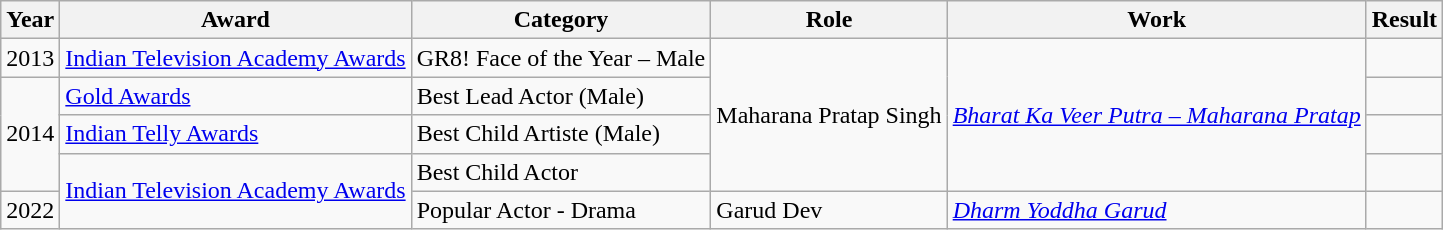<table class="wikitable sortable">
<tr>
<th>Year</th>
<th>Award</th>
<th>Category</th>
<th>Role</th>
<th>Work</th>
<th>Result</th>
</tr>
<tr>
<td>2013</td>
<td><a href='#'>Indian Television Academy Awards</a></td>
<td>GR8! Face of the Year – Male</td>
<td rowspan="4">Maharana Pratap Singh</td>
<td rowspan="4"><em><a href='#'>Bharat Ka Veer Putra – Maharana Pratap</a></em></td>
<td></td>
</tr>
<tr>
<td rowspan="3">2014</td>
<td><a href='#'>Gold Awards</a></td>
<td>Best Lead Actor (Male)</td>
<td></td>
</tr>
<tr>
<td><a href='#'>Indian Telly Awards</a></td>
<td>Best Child Artiste (Male)</td>
<td></td>
</tr>
<tr>
<td rowspan="2"><a href='#'>Indian Television Academy Awards</a></td>
<td>Best Child Actor</td>
<td></td>
</tr>
<tr>
<td>2022</td>
<td>Popular Actor - Drama</td>
<td>Garud Dev</td>
<td><em><a href='#'>Dharm Yoddha Garud</a></em></td>
<td></td>
</tr>
</table>
